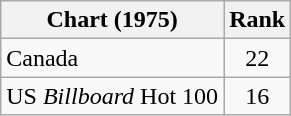<table class="wikitable sortable">
<tr>
<th align="left">Chart (1975)</th>
<th style="text-align:center;">Rank</th>
</tr>
<tr>
<td>Canada</td>
<td style="text-align:center;">22</td>
</tr>
<tr>
<td>US <em>Billboard</em> Hot 100</td>
<td style="text-align:center;">16</td>
</tr>
</table>
